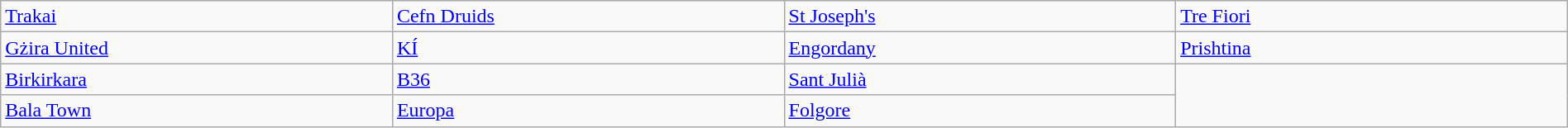<table class="wikitable" style="table-layout:fixed;width:100%;">
<tr>
<td width=25%> <a href='#'>Trakai</a> </td>
<td width=25%> <a href='#'>Cefn Druids</a> </td>
<td width=25%> <a href='#'>St Joseph's</a> </td>
<td width=25%> <a href='#'>Tre Fiori</a> </td>
</tr>
<tr>
<td> <a href='#'>Gżira United</a> </td>
<td> <a href='#'>KÍ</a> </td>
<td> <a href='#'>Engordany</a> </td>
<td> <a href='#'>Prishtina</a> </td>
</tr>
<tr>
<td> <a href='#'>Birkirkara</a> </td>
<td> <a href='#'>B36</a> </td>
<td> <a href='#'>Sant Julià</a> </td>
<td rowspan="2"></td>
</tr>
<tr>
<td> <a href='#'>Bala Town</a> </td>
<td> <a href='#'>Europa</a> </td>
<td> <a href='#'>Folgore</a> </td>
</tr>
</table>
